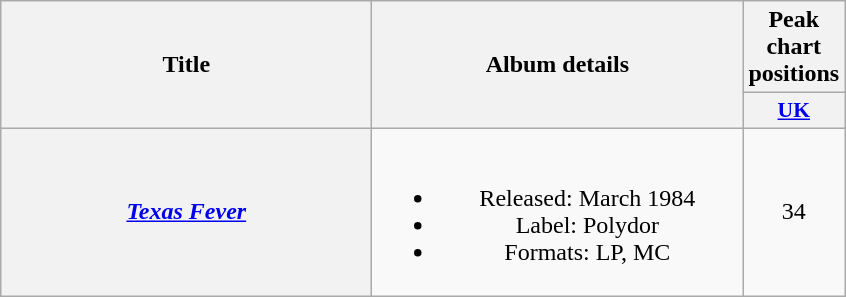<table class="wikitable plainrowheaders" style="text-align:center;">
<tr>
<th rowspan="2" scope="col" style="width:15em;">Title</th>
<th rowspan="2" scope="col" style="width:15em;">Album details</th>
<th>Peak chart positions</th>
</tr>
<tr>
<th scope="col" style="width:2em;font-size:90%;"><a href='#'>UK</a><br></th>
</tr>
<tr>
<th scope="row"><em><a href='#'>Texas Fever</a></em></th>
<td><br><ul><li>Released: March 1984</li><li>Label: Polydor</li><li>Formats: LP, MC</li></ul></td>
<td>34</td>
</tr>
</table>
